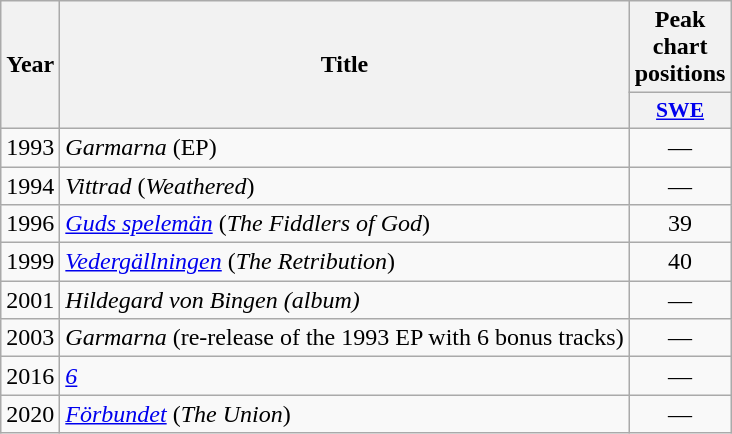<table class="wikitable">
<tr>
<th scope="col" rowspan="2">Year</th>
<th scope="col" rowspan="2">Title</th>
<th scope="col" colspan="2">Peak chart positions</th>
</tr>
<tr>
<th scope="col" style="width:2.2em;font-size:90%;"><a href='#'>SWE</a></th>
</tr>
<tr>
<td>1993</td>
<td><em>Garmarna</em> (EP)</td>
<td align="center">—</td>
</tr>
<tr>
<td>1994</td>
<td><em>Vittrad</em> (<em>Weathered</em>)</td>
<td align="center">—</td>
</tr>
<tr>
<td>1996</td>
<td><em><a href='#'>Guds spelemän</a></em> (<em>The Fiddlers of God</em>)</td>
<td align="center">39</td>
</tr>
<tr>
<td>1999</td>
<td><em><a href='#'>Vedergällningen</a></em> (<em>The Retribution</em>)</td>
<td align="center">40</td>
</tr>
<tr>
<td>2001</td>
<td><em>Hildegard von Bingen (album)</em></td>
<td align="center">—</td>
</tr>
<tr>
<td>2003</td>
<td><em>Garmarna</em> (re-release of the 1993 EP with 6 bonus tracks)</td>
<td align="center">—</td>
</tr>
<tr>
<td>2016</td>
<td><em><a href='#'>6</a></em></td>
<td align="center">—</td>
</tr>
<tr>
<td>2020</td>
<td><em><a href='#'>Förbundet</a></em> (<em>The Union</em>)</td>
<td align="center">—</td>
</tr>
</table>
